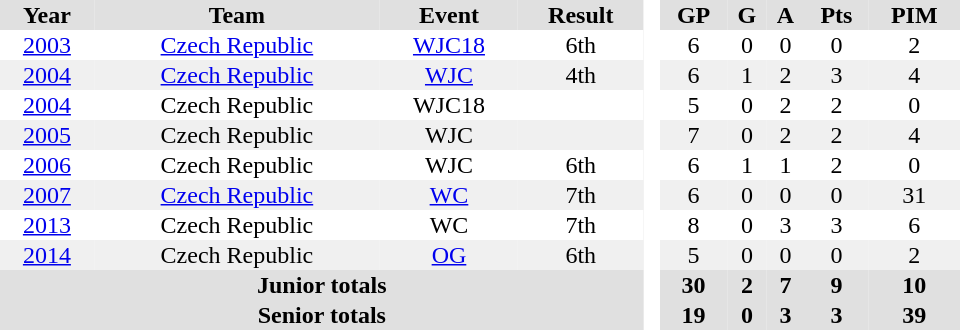<table border="0" cellpadding="1" cellspacing="0" style="text-align:center; width:40em">
<tr ALIGN="center" bgcolor="#e0e0e0">
<th>Year</th>
<th>Team</th>
<th>Event</th>
<th>Result</th>
<th rowspan="99" bgcolor="#ffffff"> </th>
<th>GP</th>
<th>G</th>
<th>A</th>
<th>Pts</th>
<th>PIM</th>
</tr>
<tr>
<td><a href='#'>2003</a></td>
<td><a href='#'>Czech Republic</a></td>
<td><a href='#'>WJC18</a></td>
<td>6th</td>
<td>6</td>
<td>0</td>
<td>0</td>
<td>0</td>
<td>2</td>
</tr>
<tr bgcolor="#f0f0f0">
<td><a href='#'>2004</a></td>
<td><a href='#'>Czech Republic</a></td>
<td><a href='#'>WJC</a></td>
<td>4th</td>
<td>6</td>
<td>1</td>
<td>2</td>
<td>3</td>
<td>4</td>
</tr>
<tr>
<td><a href='#'>2004</a></td>
<td>Czech Republic</td>
<td>WJC18</td>
<td></td>
<td>5</td>
<td>0</td>
<td>2</td>
<td>2</td>
<td>0</td>
</tr>
<tr bgcolor="#f0f0f0">
<td><a href='#'>2005</a></td>
<td>Czech Republic</td>
<td>WJC</td>
<td></td>
<td>7</td>
<td>0</td>
<td>2</td>
<td>2</td>
<td>4</td>
</tr>
<tr>
<td><a href='#'>2006</a></td>
<td>Czech Republic</td>
<td>WJC</td>
<td>6th</td>
<td>6</td>
<td>1</td>
<td>1</td>
<td>2</td>
<td>0</td>
</tr>
<tr bgcolor="#f0f0f0">
<td><a href='#'>2007</a></td>
<td><a href='#'>Czech Republic</a></td>
<td><a href='#'>WC</a></td>
<td>7th</td>
<td>6</td>
<td>0</td>
<td>0</td>
<td>0</td>
<td>31</td>
</tr>
<tr>
<td><a href='#'>2013</a></td>
<td>Czech Republic</td>
<td>WC</td>
<td>7th</td>
<td>8</td>
<td>0</td>
<td>3</td>
<td>3</td>
<td>6</td>
</tr>
<tr bgcolor="#f0f0f0">
<td><a href='#'>2014</a></td>
<td>Czech Republic</td>
<td><a href='#'>OG</a></td>
<td>6th</td>
<td>5</td>
<td>0</td>
<td>0</td>
<td>0</td>
<td>2</td>
</tr>
<tr bgcolor="#e0e0e0">
<th colspan=4>Junior totals</th>
<th>30</th>
<th>2</th>
<th>7</th>
<th>9</th>
<th>10</th>
</tr>
<tr bgcolor="#e0e0e0">
<th colspan=4>Senior totals</th>
<th>19</th>
<th>0</th>
<th>3</th>
<th>3</th>
<th>39</th>
</tr>
</table>
